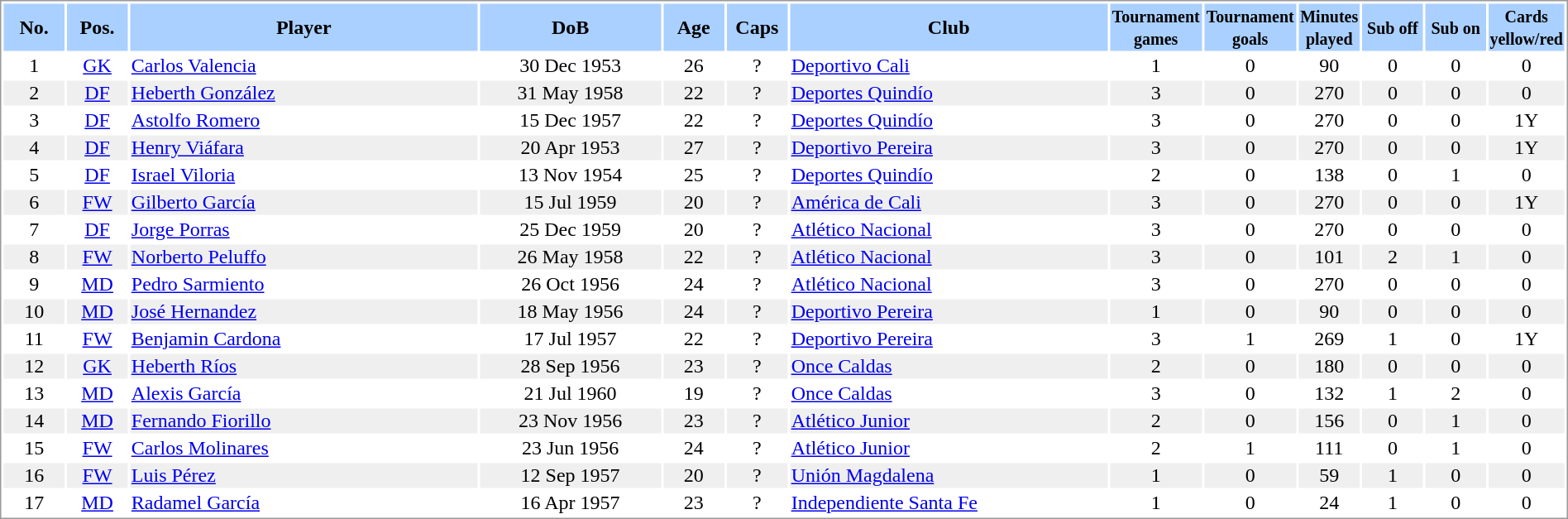<table border="0" width="100%" style="border: 1px solid #999; background-color:#FFFFFF; text-align:center">
<tr align="center" bgcolor="#AAD0FF">
<th width=4%>No.</th>
<th width=4%>Pos.</th>
<th width=23%>Player</th>
<th width=12%>DoB</th>
<th width=4%>Age</th>
<th width=4%>Caps</th>
<th width=21%>Club</th>
<th width=6%><small>Tournament<br>games</small></th>
<th width=6%><small>Tournament<br>goals</small></th>
<th width=4%><small>Minutes<br>played</small></th>
<th width=4%><small>Sub off</small></th>
<th width=4%><small>Sub on</small></th>
<th width=4%><small>Cards<br>yellow/red</small></th>
</tr>
<tr>
<td>1</td>
<td><a href='#'>GK</a></td>
<td align="left"><a href='#'>Carlos Valencia</a></td>
<td>30 Dec 1953</td>
<td>26</td>
<td>?</td>
<td align="left"> <a href='#'>Deportivo Cali</a></td>
<td>1</td>
<td>0</td>
<td>90</td>
<td>0</td>
<td>0</td>
<td>0</td>
</tr>
<tr bgcolor="#EFEFEF">
<td>2</td>
<td><a href='#'>DF</a></td>
<td align="left"><a href='#'>Heberth González</a></td>
<td>31 May 1958</td>
<td>22</td>
<td>?</td>
<td align="left"> <a href='#'>Deportes Quindío</a></td>
<td>3</td>
<td>0</td>
<td>270</td>
<td>0</td>
<td>0</td>
<td>0</td>
</tr>
<tr>
<td>3</td>
<td><a href='#'>DF</a></td>
<td align="left"><a href='#'>Astolfo Romero</a></td>
<td>15 Dec 1957</td>
<td>22</td>
<td>?</td>
<td align="left"> <a href='#'>Deportes Quindío</a></td>
<td>3</td>
<td>0</td>
<td>270</td>
<td>0</td>
<td>0</td>
<td>1Y</td>
</tr>
<tr bgcolor="#EFEFEF">
<td>4</td>
<td><a href='#'>DF</a></td>
<td align="left"><a href='#'>Henry Viáfara</a></td>
<td>20 Apr 1953</td>
<td>27</td>
<td>?</td>
<td align="left"> <a href='#'>Deportivo Pereira</a></td>
<td>3</td>
<td>0</td>
<td>270</td>
<td>0</td>
<td>0</td>
<td>1Y</td>
</tr>
<tr>
<td>5</td>
<td><a href='#'>DF</a></td>
<td align="left"><a href='#'>Israel Viloria</a></td>
<td>13 Nov 1954</td>
<td>25</td>
<td>?</td>
<td align="left"> <a href='#'>Deportes Quindío</a></td>
<td>2</td>
<td>0</td>
<td>138</td>
<td>0</td>
<td>1</td>
<td>0</td>
</tr>
<tr bgcolor="#EFEFEF">
<td>6</td>
<td><a href='#'>FW</a></td>
<td align="left"><a href='#'>Gilberto García</a></td>
<td>15 Jul 1959</td>
<td>20</td>
<td>?</td>
<td align="left"> <a href='#'>América de Cali</a></td>
<td>3</td>
<td>0</td>
<td>270</td>
<td>0</td>
<td>0</td>
<td>1Y</td>
</tr>
<tr>
<td>7</td>
<td><a href='#'>DF</a></td>
<td align="left"><a href='#'>Jorge Porras</a></td>
<td>25 Dec 1959</td>
<td>20</td>
<td>?</td>
<td align="left"> <a href='#'>Atlético Nacional</a></td>
<td>3</td>
<td>0</td>
<td>270</td>
<td>0</td>
<td>0</td>
<td>0</td>
</tr>
<tr bgcolor="#EFEFEF">
<td>8</td>
<td><a href='#'>FW</a></td>
<td align="left"><a href='#'>Norberto Peluffo</a></td>
<td>26 May 1958</td>
<td>22</td>
<td>?</td>
<td align="left"> <a href='#'>Atlético Nacional</a></td>
<td>3</td>
<td>0</td>
<td>101</td>
<td>2</td>
<td>1</td>
<td>0</td>
</tr>
<tr>
<td>9</td>
<td><a href='#'>MD</a></td>
<td align="left"><a href='#'>Pedro Sarmiento</a></td>
<td>26 Oct 1956</td>
<td>24</td>
<td>?</td>
<td align="left"> <a href='#'>Atlético Nacional</a></td>
<td>3</td>
<td>0</td>
<td>270</td>
<td>0</td>
<td>0</td>
<td>0</td>
</tr>
<tr bgcolor="#EFEFEF">
<td>10</td>
<td><a href='#'>MD</a></td>
<td align="left"><a href='#'>José Hernandez</a></td>
<td>18 May 1956</td>
<td>24</td>
<td>?</td>
<td align="left"> <a href='#'>Deportivo Pereira</a></td>
<td>1</td>
<td>0</td>
<td>90</td>
<td>0</td>
<td>0</td>
<td>0</td>
</tr>
<tr>
<td>11</td>
<td><a href='#'>FW</a></td>
<td align="left"><a href='#'>Benjamin Cardona</a></td>
<td>17 Jul 1957</td>
<td>22</td>
<td>?</td>
<td align="left"> <a href='#'>Deportivo Pereira</a></td>
<td>3</td>
<td>1</td>
<td>269</td>
<td>1</td>
<td>0</td>
<td>1Y</td>
</tr>
<tr bgcolor="#EFEFEF">
<td>12</td>
<td><a href='#'>GK</a></td>
<td align="left"><a href='#'>Heberth Ríos</a></td>
<td>28 Sep 1956</td>
<td>23</td>
<td>?</td>
<td align="left"> <a href='#'>Once Caldas</a></td>
<td>2</td>
<td>0</td>
<td>180</td>
<td>0</td>
<td>0</td>
<td>0</td>
</tr>
<tr>
<td>13</td>
<td><a href='#'>MD</a></td>
<td align="left"><a href='#'>Alexis García</a></td>
<td>21 Jul 1960</td>
<td>19</td>
<td>?</td>
<td align="left"> <a href='#'>Once Caldas</a></td>
<td>3</td>
<td>0</td>
<td>132</td>
<td>1</td>
<td>2</td>
<td>0</td>
</tr>
<tr bgcolor="#EFEFEF">
<td>14</td>
<td><a href='#'>MD</a></td>
<td align="left"><a href='#'>Fernando Fiorillo</a></td>
<td>23 Nov 1956</td>
<td>23</td>
<td>?</td>
<td align="left"> <a href='#'>Atlético Junior</a></td>
<td>2</td>
<td>0</td>
<td>156</td>
<td>0</td>
<td>1</td>
<td>0</td>
</tr>
<tr>
<td>15</td>
<td><a href='#'>FW</a></td>
<td align="left"><a href='#'>Carlos Molinares</a></td>
<td>23 Jun 1956</td>
<td>24</td>
<td>?</td>
<td align="left"> <a href='#'>Atlético Junior</a></td>
<td>2</td>
<td>1</td>
<td>111</td>
<td>0</td>
<td>1</td>
<td>0</td>
</tr>
<tr bgcolor="#EFEFEF">
<td>16</td>
<td><a href='#'>FW</a></td>
<td align="left"><a href='#'>Luis Pérez</a></td>
<td>12 Sep 1957</td>
<td>20</td>
<td>?</td>
<td align="left"> <a href='#'>Unión Magdalena</a></td>
<td>1</td>
<td>0</td>
<td>59</td>
<td>1</td>
<td>0</td>
<td>0</td>
</tr>
<tr>
<td>17</td>
<td><a href='#'>MD</a></td>
<td align="left"><a href='#'>Radamel García</a></td>
<td>16 Apr 1957</td>
<td>23</td>
<td>?</td>
<td align="left"> <a href='#'>Independiente Santa Fe</a></td>
<td>1</td>
<td>0</td>
<td>24</td>
<td>1</td>
<td>0</td>
<td>0</td>
</tr>
</table>
